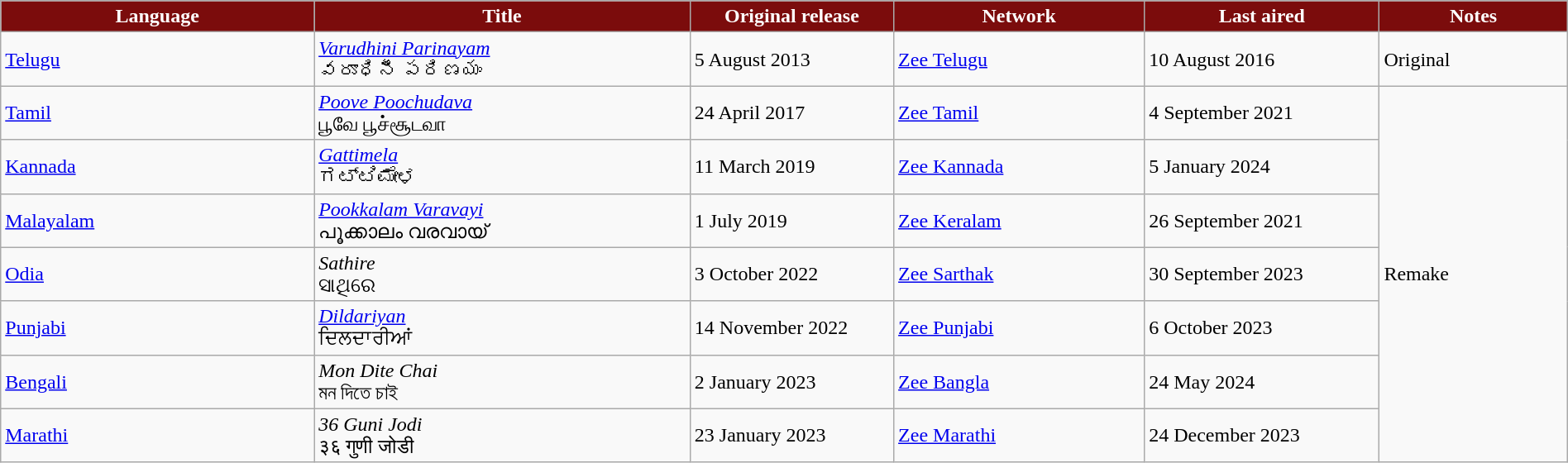<table class="wikitable" style="width: 100%; margin-right: 0;">
<tr style="color:white">
<th style="background:#7b0c0c; width:20%;">Language</th>
<th style="background:#7b0c0c; width:24%;">Title</th>
<th style="background:#7b0c0c; width:13%;">Original release</th>
<th style="background:#7b0c0c; width:16%;">Network</th>
<th style="background:#7b0c0c; width:15%;">Last aired</th>
<th style="background:#7b0c0c; width:18%;">Notes</th>
</tr>
<tr>
<td><a href='#'>Telugu</a></td>
<td><em><a href='#'>Varudhini Parinayam</a></em> <br> వరూధినీ పరిణయం</td>
<td>5 August 2013</td>
<td><a href='#'>Zee Telugu</a></td>
<td>10 August 2016</td>
<td>Original</td>
</tr>
<tr>
<td><a href='#'>Tamil</a></td>
<td><em><a href='#'>Poove Poochudava</a></em> <br> பூவே பூச்சூடவா</td>
<td>24 April 2017</td>
<td><a href='#'>Zee Tamil</a></td>
<td>4 September 2021</td>
<td rowspan="7">Remake</td>
</tr>
<tr>
<td><a href='#'>Kannada</a></td>
<td><em><a href='#'>Gattimela</a></em> <br> ಗಟ್ಟಿಮೇಳ</td>
<td>11 March 2019</td>
<td><a href='#'>Zee Kannada</a></td>
<td>5 January 2024</td>
</tr>
<tr>
<td><a href='#'>Malayalam</a></td>
<td><em><a href='#'>Pookkalam Varavayi</a></em> <br> പൂക്കാലം വരവായ്</td>
<td>1 July 2019</td>
<td><a href='#'>Zee Keralam</a></td>
<td>26 September 2021</td>
</tr>
<tr>
<td><a href='#'>Odia</a></td>
<td><em>Sathire</em> <br> ସାଥିରେ</td>
<td>3 October 2022</td>
<td><a href='#'>Zee Sarthak</a></td>
<td>30 September 2023</td>
</tr>
<tr>
<td><a href='#'>Punjabi</a></td>
<td><em><a href='#'>Dildariyan</a></em> <br> ਦਿਲਦਾਰੀਆਂ</td>
<td>14 November 2022</td>
<td><a href='#'>Zee Punjabi</a></td>
<td>6 October 2023</td>
</tr>
<tr>
<td><a href='#'>Bengali</a></td>
<td><em>Mon Dite Chai</em> <br> মন দিতে চাই</td>
<td>2 January 2023</td>
<td><a href='#'>Zee Bangla</a></td>
<td>24 May 2024</td>
</tr>
<tr>
<td><a href='#'>Marathi</a></td>
<td><em>36 Guni Jodi</em> <br> ३६ गुणी जोडी</td>
<td>23 January 2023</td>
<td><a href='#'>Zee Marathi</a></td>
<td>24 December 2023</td>
</tr>
</table>
